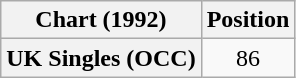<table class="wikitable plainrowheaders" style="text-align:center">
<tr>
<th>Chart (1992)</th>
<th>Position</th>
</tr>
<tr>
<th scope="row">UK Singles (OCC)</th>
<td>86</td>
</tr>
</table>
